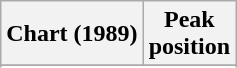<table class="wikitable sortable">
<tr>
<th align="left">Chart (1989)</th>
<th align="center">Peak<br>position</th>
</tr>
<tr>
</tr>
<tr>
</tr>
</table>
